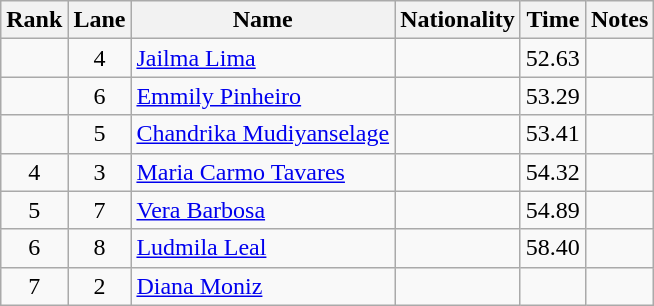<table class="wikitable sortable" style="text-align:center">
<tr>
<th>Rank</th>
<th>Lane</th>
<th>Name</th>
<th>Nationality</th>
<th>Time</th>
<th>Notes</th>
</tr>
<tr>
<td></td>
<td>4</td>
<td align=left><a href='#'>Jailma Lima</a></td>
<td align=left></td>
<td>52.63</td>
<td></td>
</tr>
<tr>
<td></td>
<td>6</td>
<td align=left><a href='#'>Emmily Pinheiro</a></td>
<td align=left></td>
<td>53.29</td>
<td></td>
</tr>
<tr>
<td></td>
<td>5</td>
<td align=left><a href='#'>Chandrika Mudiyanselage</a></td>
<td align=left></td>
<td>53.41</td>
<td></td>
</tr>
<tr>
<td>4</td>
<td>3</td>
<td align=left><a href='#'>Maria Carmo Tavares</a></td>
<td align=left></td>
<td>54.32</td>
<td></td>
</tr>
<tr>
<td>5</td>
<td>7</td>
<td align=left><a href='#'>Vera Barbosa</a></td>
<td align=left></td>
<td>54.89</td>
<td></td>
</tr>
<tr>
<td>6</td>
<td>8</td>
<td align=left><a href='#'>Ludmila Leal</a></td>
<td align=left></td>
<td>58.40</td>
<td></td>
</tr>
<tr>
<td>7</td>
<td>2</td>
<td align=left><a href='#'>Diana Moniz</a></td>
<td align=left></td>
<td></td>
<td></td>
</tr>
</table>
